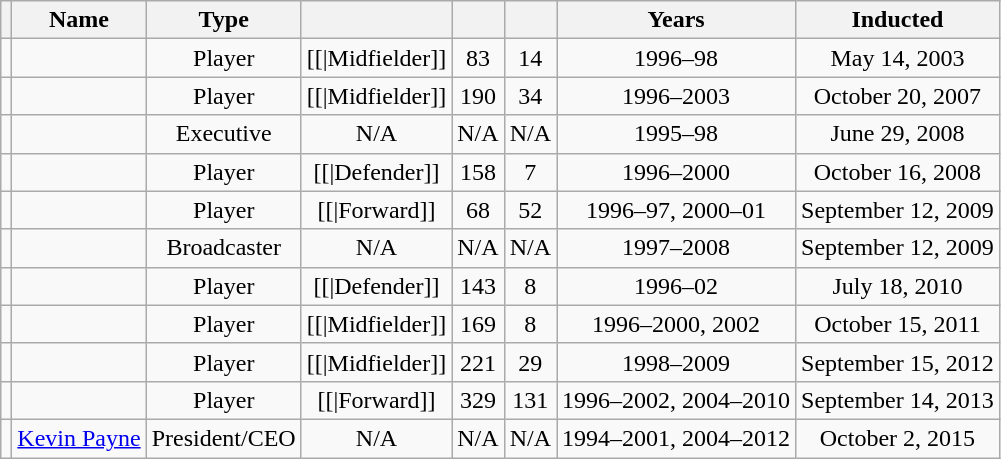<table | class="wikitable sortable">
<tr>
<th></th>
<th>Name</th>
<th>Type</th>
<th></th>
<th></th>
<th></th>
<th>Years</th>
<th>Inducted</th>
</tr>
<tr>
<td align=center></td>
<td align=left></td>
<td align=center>Player</td>
<td align=center>[[|Midfielder]]</td>
<td align=center>83</td>
<td align=center>14</td>
<td align=center>1996–98</td>
<td align=center>May 14, 2003</td>
</tr>
<tr>
<td align=center></td>
<td align=left></td>
<td align=center>Player</td>
<td align=center>[[|Midfielder]]</td>
<td align=center>190</td>
<td align=center>34</td>
<td align=center>1996–2003</td>
<td align=center>October 20, 2007</td>
</tr>
<tr>
<td align=center></td>
<td align=left></td>
<td align=center>Executive</td>
<td align=center>N/A</td>
<td align=center>N/A</td>
<td align=center>N/A</td>
<td align=center>1995–98</td>
<td align=center>June 29, 2008</td>
</tr>
<tr>
<td align=center></td>
<td align=left></td>
<td align=center>Player</td>
<td align=center>[[|Defender]]</td>
<td align=center>158</td>
<td align=center>7</td>
<td align=center>1996–2000</td>
<td align=center>October 16, 2008</td>
</tr>
<tr>
<td align=center></td>
<td align=left></td>
<td align=center>Player</td>
<td align=center>[[|Forward]]</td>
<td align=center>68</td>
<td align=center>52</td>
<td align=center>1996–97, 2000–01</td>
<td align=center>September 12, 2009</td>
</tr>
<tr>
<td align=center></td>
<td align=left></td>
<td align=center>Broadcaster</td>
<td align=center>N/A</td>
<td align=center>N/A</td>
<td align=center>N/A</td>
<td align=center>1997–2008</td>
<td align=center>September 12, 2009</td>
</tr>
<tr>
<td align=center></td>
<td align=left></td>
<td align=center>Player</td>
<td align=center>[[|Defender]]</td>
<td align=center>143</td>
<td align=center>8</td>
<td align=center>1996–02</td>
<td align=center>July 18, 2010</td>
</tr>
<tr>
<td align=center></td>
<td align=left></td>
<td align=center>Player</td>
<td align=center>[[|Midfielder]]</td>
<td align=center>169</td>
<td align=center>8</td>
<td align=center>1996–2000, 2002</td>
<td align=center>October 15, 2011</td>
</tr>
<tr>
<td align=center></td>
<td align=left></td>
<td align=center>Player</td>
<td align=center>[[|Midfielder]]</td>
<td align=center>221</td>
<td align=center>29</td>
<td align=center>1998–2009</td>
<td align=center>September 15, 2012</td>
</tr>
<tr>
<td align=center></td>
<td align=left></td>
<td align=center>Player</td>
<td align=center>[[|Forward]]</td>
<td align=center>329</td>
<td align=center>131</td>
<td align=center>1996–2002, 2004–2010</td>
<td align=center>September 14, 2013</td>
</tr>
<tr>
<td align=center></td>
<td align=left><a href='#'>Kevin Payne</a></td>
<td align=center>President/CEO</td>
<td align=center>N/A</td>
<td align=center>N/A</td>
<td align=center>N/A</td>
<td align=center>1994–2001, 2004–2012</td>
<td align=center>October 2, 2015</td>
</tr>
</table>
